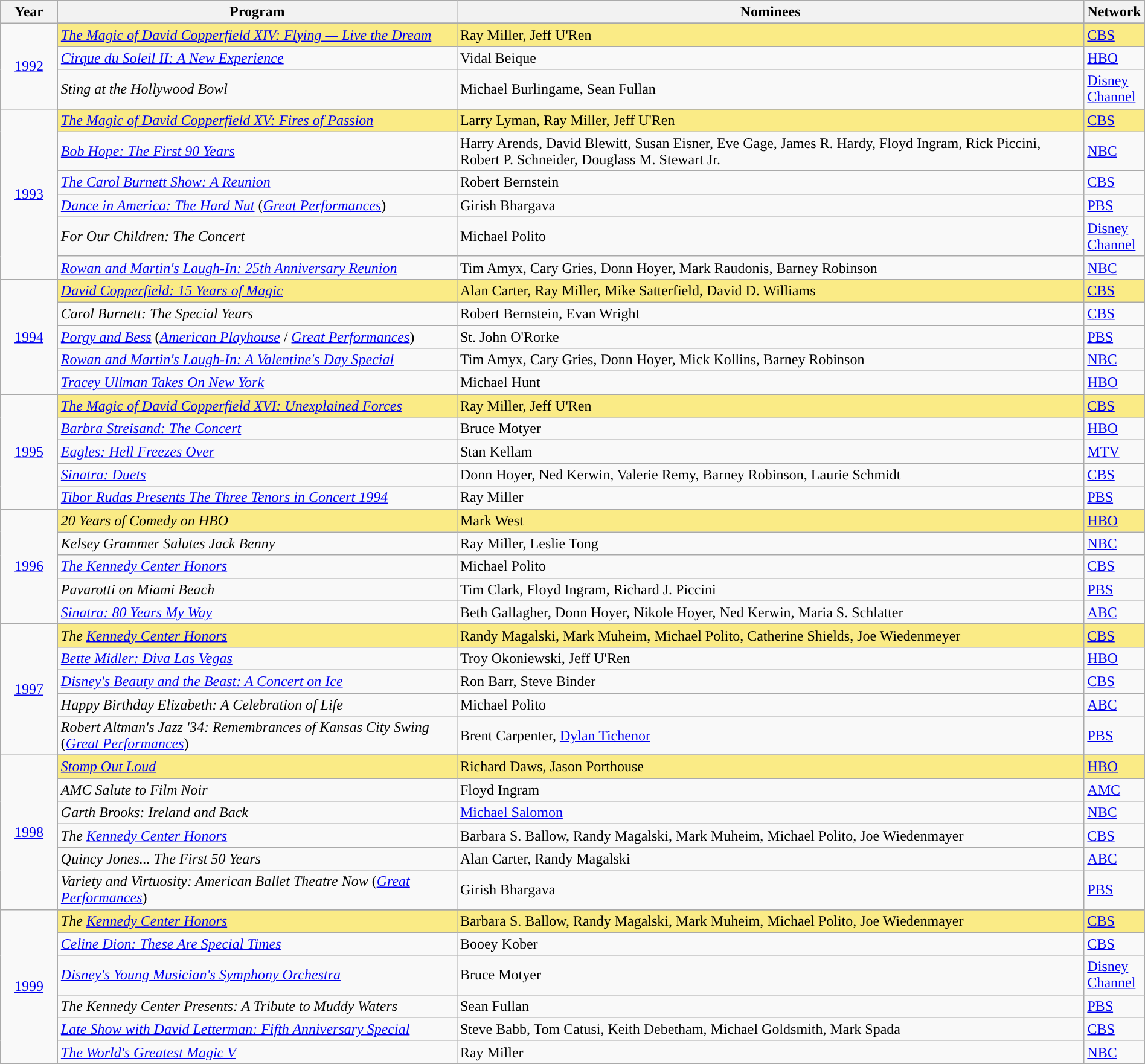<table class="wikitable" style="width:100%">
<tr style="background:#bebebe;">
<th style="width:5%;">Year</th>
<th style="width:35%;">Program</th>
<th style="width:55%;">Nominees</th>
<th style="width:5%;">Network</th>
</tr>
<tr>
<td rowspan=4 style="text-align:center;"><a href='#'>1992</a><br></td>
</tr>
<tr style="background:#FAEB86;">
<td><em><a href='#'>The Magic of David Copperfield XIV: Flying — Live the Dream</a></em></td>
<td>Ray Miller, Jeff U'Ren</td>
<td><a href='#'>CBS</a></td>
</tr>
<tr>
<td><em><a href='#'>Cirque du Soleil II: A New Experience</a></em></td>
<td>Vidal Beique</td>
<td><a href='#'>HBO</a></td>
</tr>
<tr>
<td><em>Sting at the Hollywood Bowl</em></td>
<td>Michael Burlingame, Sean Fullan</td>
<td><a href='#'>Disney Channel</a></td>
</tr>
<tr>
<td rowspan=7 style="text-align:center;"><a href='#'>1993</a><br></td>
</tr>
<tr style="background:#FAEB86;">
<td><em><a href='#'>The Magic of David Copperfield XV: Fires of Passion</a></em></td>
<td>Larry Lyman, Ray Miller, Jeff U'Ren</td>
<td><a href='#'>CBS</a></td>
</tr>
<tr>
<td><em><a href='#'>Bob Hope: The First 90 Years</a></em></td>
<td>Harry Arends, David Blewitt, Susan Eisner, Eve Gage, James R. Hardy, Floyd Ingram, Rick Piccini, Robert P. Schneider, Douglass M. Stewart Jr.</td>
<td><a href='#'>NBC</a></td>
</tr>
<tr>
<td><em><a href='#'>The Carol Burnett Show: A Reunion</a></em></td>
<td>Robert Bernstein</td>
<td><a href='#'>CBS</a></td>
</tr>
<tr>
<td><em><a href='#'>Dance in America: The Hard Nut</a></em> (<em><a href='#'>Great Performances</a></em>)</td>
<td>Girish Bhargava</td>
<td><a href='#'>PBS</a></td>
</tr>
<tr>
<td><em>For Our Children: The Concert</em></td>
<td>Michael Polito</td>
<td><a href='#'>Disney Channel</a></td>
</tr>
<tr>
<td><em><a href='#'>Rowan and Martin's Laugh-In: 25th Anniversary Reunion</a></em></td>
<td>Tim Amyx, Cary Gries, Donn Hoyer, Mark Raudonis, Barney Robinson</td>
<td><a href='#'>NBC</a></td>
</tr>
<tr>
<td rowspan=6 style="text-align:center;"><a href='#'>1994</a><br></td>
</tr>
<tr style="background:#FAEB86;">
<td><em><a href='#'>David Copperfield: 15 Years of Magic</a></em></td>
<td>Alan Carter, Ray Miller, Mike Satterfield, David D. Williams</td>
<td><a href='#'>CBS</a></td>
</tr>
<tr>
<td><em>Carol Burnett: The Special Years</em></td>
<td>Robert Bernstein, Evan Wright</td>
<td><a href='#'>CBS</a></td>
</tr>
<tr>
<td><em><a href='#'>Porgy and Bess</a></em> (<em><a href='#'>American Playhouse</a></em> / <em><a href='#'>Great Performances</a></em>)</td>
<td>St. John O'Rorke</td>
<td><a href='#'>PBS</a></td>
</tr>
<tr>
<td><em><a href='#'>Rowan and Martin's Laugh-In: A Valentine's Day Special</a></em></td>
<td>Tim Amyx, Cary Gries, Donn Hoyer, Mick Kollins, Barney Robinson</td>
<td><a href='#'>NBC</a></td>
</tr>
<tr>
<td><em><a href='#'>Tracey Ullman Takes On New York</a></em></td>
<td>Michael Hunt</td>
<td><a href='#'>HBO</a></td>
</tr>
<tr>
<td rowspan=6 style="text-align:center;"><a href='#'>1995</a><br></td>
</tr>
<tr style="background:#FAEB86;">
<td><em><a href='#'>The Magic of David Copperfield XVI: Unexplained Forces</a></em></td>
<td>Ray Miller, Jeff U'Ren</td>
<td><a href='#'>CBS</a></td>
</tr>
<tr>
<td><em><a href='#'>Barbra Streisand: The Concert</a></em></td>
<td>Bruce Motyer</td>
<td><a href='#'>HBO</a></td>
</tr>
<tr>
<td><em><a href='#'>Eagles: Hell Freezes Over</a></em></td>
<td>Stan Kellam</td>
<td><a href='#'>MTV</a></td>
</tr>
<tr>
<td><em><a href='#'>Sinatra: Duets</a></em></td>
<td>Donn Hoyer, Ned Kerwin, Valerie Remy, Barney Robinson, Laurie Schmidt</td>
<td><a href='#'>CBS</a></td>
</tr>
<tr>
<td><em><a href='#'>Tibor Rudas Presents The Three Tenors in Concert 1994</a></em></td>
<td>Ray Miller</td>
<td><a href='#'>PBS</a></td>
</tr>
<tr>
<td rowspan=6 style="text-align:center;"><a href='#'>1996</a><br></td>
</tr>
<tr style="background:#FAEB86;">
<td><em>20 Years of Comedy on HBO</em></td>
<td>Mark West</td>
<td><a href='#'>HBO</a></td>
</tr>
<tr>
<td><em>Kelsey Grammer Salutes Jack Benny</em></td>
<td>Ray Miller, Leslie Tong</td>
<td><a href='#'>NBC</a></td>
</tr>
<tr>
<td><em><a href='#'>The Kennedy Center Honors</a></em></td>
<td>Michael Polito</td>
<td><a href='#'>CBS</a></td>
</tr>
<tr>
<td><em>Pavarotti on Miami Beach</em></td>
<td>Tim Clark, Floyd Ingram, Richard J. Piccini</td>
<td><a href='#'>PBS</a></td>
</tr>
<tr>
<td><em><a href='#'>Sinatra: 80 Years My Way</a></em></td>
<td>Beth Gallagher, Donn Hoyer, Nikole Hoyer, Ned Kerwin, Maria S. Schlatter</td>
<td><a href='#'>ABC</a></td>
</tr>
<tr>
<td rowspan=6 style="text-align:center;"><a href='#'>1997</a><br></td>
</tr>
<tr style="background:#FAEB86;">
<td><em>The <a href='#'>Kennedy Center Honors</a></em></td>
<td>Randy Magalski, Mark Muheim, Michael Polito, Catherine Shields, Joe Wiedenmeyer</td>
<td><a href='#'>CBS</a></td>
</tr>
<tr>
<td><em><a href='#'>Bette Midler: Diva Las Vegas</a></em></td>
<td>Troy Okoniewski, Jeff U'Ren</td>
<td><a href='#'>HBO</a></td>
</tr>
<tr>
<td><em><a href='#'>Disney's Beauty and the Beast: A Concert on Ice</a></em></td>
<td>Ron Barr, Steve Binder</td>
<td><a href='#'>CBS</a></td>
</tr>
<tr>
<td><em>Happy Birthday Elizabeth: A Celebration of Life</em></td>
<td>Michael Polito</td>
<td><a href='#'>ABC</a></td>
</tr>
<tr>
<td><em>Robert Altman's Jazz '34: Remembrances of Kansas City Swing</em> (<em><a href='#'>Great Performances</a></em>)</td>
<td>Brent Carpenter, <a href='#'>Dylan Tichenor</a></td>
<td><a href='#'>PBS</a></td>
</tr>
<tr>
<td rowspan=7 style="text-align:center;"><a href='#'>1998</a><br></td>
</tr>
<tr style="background:#FAEB86;">
<td><em><a href='#'>Stomp Out Loud</a></em></td>
<td>Richard Daws, Jason Porthouse</td>
<td><a href='#'>HBO</a></td>
</tr>
<tr>
<td><em>AMC Salute to Film Noir</em></td>
<td>Floyd Ingram</td>
<td><a href='#'>AMC</a></td>
</tr>
<tr>
<td><em>Garth Brooks: Ireland and Back</em></td>
<td><a href='#'>Michael Salomon</a></td>
<td><a href='#'>NBC</a></td>
</tr>
<tr>
<td><em>The <a href='#'>Kennedy Center Honors</a></em></td>
<td>Barbara S. Ballow, Randy Magalski, Mark Muheim, Michael Polito, Joe Wiedenmayer</td>
<td><a href='#'>CBS</a></td>
</tr>
<tr>
<td><em>Quincy Jones... The First 50 Years</em></td>
<td>Alan Carter, Randy Magalski</td>
<td><a href='#'>ABC</a></td>
</tr>
<tr>
<td><em>Variety and Virtuosity: American Ballet Theatre Now</em> (<em><a href='#'>Great Performances</a></em>)</td>
<td>Girish Bhargava</td>
<td><a href='#'>PBS</a></td>
</tr>
<tr>
<td rowspan=7 style="text-align:center;"><a href='#'>1999</a><br></td>
</tr>
<tr style="background:#FAEB86;">
<td><em>The <a href='#'>Kennedy Center Honors</a></em></td>
<td>Barbara S. Ballow, Randy Magalski, Mark Muheim, Michael Polito, Joe Wiedenmayer</td>
<td><a href='#'>CBS</a></td>
</tr>
<tr>
<td><em><a href='#'>Celine Dion: These Are Special Times</a></em></td>
<td>Booey Kober</td>
<td><a href='#'>CBS</a></td>
</tr>
<tr>
<td><em><a href='#'>Disney's Young Musician's Symphony Orchestra</a></em></td>
<td>Bruce Motyer</td>
<td><a href='#'>Disney Channel</a></td>
</tr>
<tr>
<td><em>The Kennedy Center Presents: A Tribute to Muddy Waters</em></td>
<td>Sean Fullan</td>
<td><a href='#'>PBS</a></td>
</tr>
<tr>
<td><em><a href='#'>Late Show with David Letterman: Fifth Anniversary Special</a></em></td>
<td>Steve Babb, Tom Catusi, Keith Debetham, Michael Goldsmith, Mark Spada</td>
<td><a href='#'>CBS</a></td>
</tr>
<tr>
<td><em><a href='#'>The World's Greatest Magic V</a></em></td>
<td>Ray Miller</td>
<td><a href='#'>NBC</a></td>
</tr>
<tr>
</tr>
</table>
